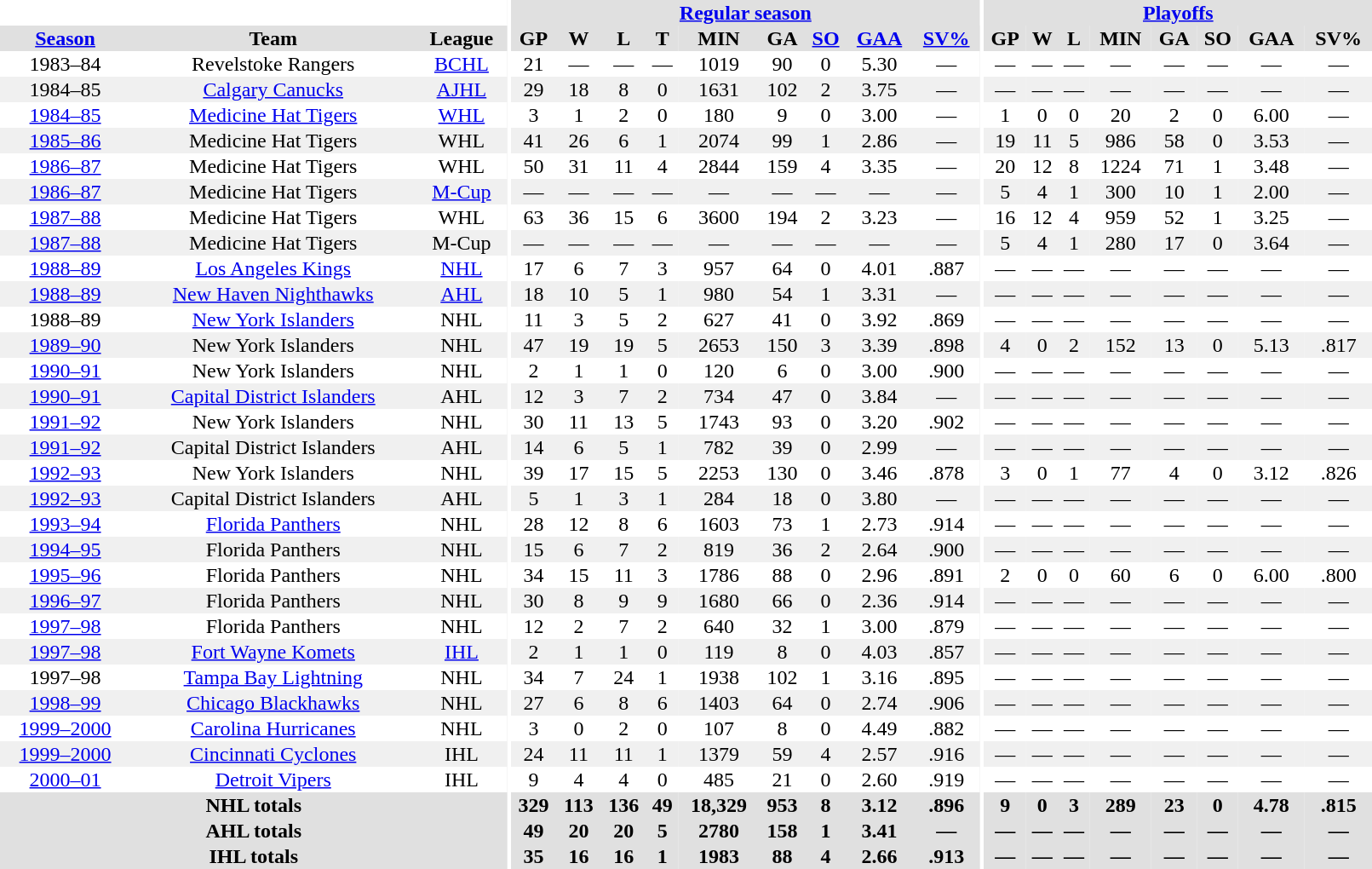<table border="0" cellpadding="1" cellspacing="0" style="text-align:center; width:85%">
<tr ALIGN="center" bgcolor="#e0e0e0">
<th align="center" colspan="3" bgcolor="#ffffff"></th>
<th align="center" rowspan="99" bgcolor="#ffffff"></th>
<th align="center" colspan="9" bgcolor="#e0e0e0"><a href='#'>Regular season</a></th>
<th align="center" rowspan="99" bgcolor="#ffffff"></th>
<th align="center" colspan="9" bgcolor="#e0e0e0"><a href='#'>Playoffs</a></th>
</tr>
<tr ALIGN="center" bgcolor="#e0e0e0">
<th><a href='#'>Season</a></th>
<th>Team</th>
<th>League</th>
<th>GP</th>
<th>W</th>
<th>L</th>
<th>T</th>
<th>MIN</th>
<th>GA</th>
<th><a href='#'>SO</a></th>
<th><a href='#'>GAA</a></th>
<th><a href='#'>SV%</a></th>
<th>GP</th>
<th>W</th>
<th>L</th>
<th>MIN</th>
<th>GA</th>
<th>SO</th>
<th>GAA</th>
<th>SV%</th>
</tr>
<tr>
<td>1983–84</td>
<td>Revelstoke Rangers</td>
<td><a href='#'>BCHL</a></td>
<td>21</td>
<td>—</td>
<td>—</td>
<td>—</td>
<td>1019</td>
<td>90</td>
<td>0</td>
<td>5.30</td>
<td>—</td>
<td>—</td>
<td>—</td>
<td>—</td>
<td>—</td>
<td>—</td>
<td>—</td>
<td>—</td>
<td>—</td>
</tr>
<tr bgcolor="#f0f0f0">
<td>1984–85</td>
<td><a href='#'>Calgary Canucks</a></td>
<td><a href='#'>AJHL</a></td>
<td>29</td>
<td>18</td>
<td>8</td>
<td>0</td>
<td>1631</td>
<td>102</td>
<td>2</td>
<td>3.75</td>
<td>—</td>
<td>—</td>
<td>—</td>
<td>—</td>
<td>—</td>
<td>—</td>
<td>—</td>
<td>—</td>
<td>—</td>
</tr>
<tr>
<td><a href='#'>1984–85</a></td>
<td><a href='#'>Medicine Hat Tigers</a></td>
<td><a href='#'>WHL</a></td>
<td>3</td>
<td>1</td>
<td>2</td>
<td>0</td>
<td>180</td>
<td>9</td>
<td>0</td>
<td>3.00</td>
<td>—</td>
<td>1</td>
<td>0</td>
<td>0</td>
<td>20</td>
<td>2</td>
<td>0</td>
<td>6.00</td>
<td>—</td>
</tr>
<tr bgcolor="#f0f0f0">
<td><a href='#'>1985–86</a></td>
<td>Medicine Hat Tigers</td>
<td>WHL</td>
<td>41</td>
<td>26</td>
<td>6</td>
<td>1</td>
<td>2074</td>
<td>99</td>
<td>1</td>
<td>2.86</td>
<td>—</td>
<td>19</td>
<td>11</td>
<td>5</td>
<td>986</td>
<td>58</td>
<td>0</td>
<td>3.53</td>
<td>—</td>
</tr>
<tr>
<td><a href='#'>1986–87</a></td>
<td>Medicine Hat Tigers</td>
<td>WHL</td>
<td>50</td>
<td>31</td>
<td>11</td>
<td>4</td>
<td>2844</td>
<td>159</td>
<td>4</td>
<td>3.35</td>
<td>—</td>
<td>20</td>
<td>12</td>
<td>8</td>
<td>1224</td>
<td>71</td>
<td>1</td>
<td>3.48</td>
<td>—</td>
</tr>
<tr bgcolor="#f0f0f0">
<td><a href='#'>1986–87</a></td>
<td>Medicine Hat Tigers</td>
<td><a href='#'>M-Cup</a></td>
<td>—</td>
<td>—</td>
<td>—</td>
<td>—</td>
<td>—</td>
<td>—</td>
<td>—</td>
<td>—</td>
<td>—</td>
<td>5</td>
<td>4</td>
<td>1</td>
<td>300</td>
<td>10</td>
<td>1</td>
<td>2.00</td>
<td>—</td>
</tr>
<tr>
<td><a href='#'>1987–88</a></td>
<td>Medicine Hat Tigers</td>
<td>WHL</td>
<td>63</td>
<td>36</td>
<td>15</td>
<td>6</td>
<td>3600</td>
<td>194</td>
<td>2</td>
<td>3.23</td>
<td>—</td>
<td>16</td>
<td>12</td>
<td>4</td>
<td>959</td>
<td>52</td>
<td>1</td>
<td>3.25</td>
<td>—</td>
</tr>
<tr bgcolor="#f0f0f0">
<td><a href='#'>1987–88</a></td>
<td>Medicine Hat Tigers</td>
<td>M-Cup</td>
<td>—</td>
<td>—</td>
<td>—</td>
<td>—</td>
<td>—</td>
<td>—</td>
<td>—</td>
<td>—</td>
<td>—</td>
<td>5</td>
<td>4</td>
<td>1</td>
<td>280</td>
<td>17</td>
<td>0</td>
<td>3.64</td>
<td>—</td>
</tr>
<tr>
<td><a href='#'>1988–89</a></td>
<td><a href='#'>Los Angeles Kings</a></td>
<td><a href='#'>NHL</a></td>
<td>17</td>
<td>6</td>
<td>7</td>
<td>3</td>
<td>957</td>
<td>64</td>
<td>0</td>
<td>4.01</td>
<td>.887</td>
<td>—</td>
<td>—</td>
<td>—</td>
<td>—</td>
<td>—</td>
<td>—</td>
<td>—</td>
<td>—</td>
</tr>
<tr bgcolor="#f0f0f0">
<td><a href='#'>1988–89</a></td>
<td><a href='#'>New Haven Nighthawks</a></td>
<td><a href='#'>AHL</a></td>
<td>18</td>
<td>10</td>
<td>5</td>
<td>1</td>
<td>980</td>
<td>54</td>
<td>1</td>
<td>3.31</td>
<td>—</td>
<td>—</td>
<td>—</td>
<td>—</td>
<td>—</td>
<td>—</td>
<td>—</td>
<td>—</td>
<td>—</td>
</tr>
<tr>
<td>1988–89</td>
<td><a href='#'>New York Islanders</a></td>
<td>NHL</td>
<td>11</td>
<td>3</td>
<td>5</td>
<td>2</td>
<td>627</td>
<td>41</td>
<td>0</td>
<td>3.92</td>
<td>.869</td>
<td>—</td>
<td>—</td>
<td>—</td>
<td>—</td>
<td>—</td>
<td>—</td>
<td>—</td>
<td>—</td>
</tr>
<tr bgcolor="#f0f0f0">
<td><a href='#'>1989–90</a></td>
<td>New York Islanders</td>
<td>NHL</td>
<td>47</td>
<td>19</td>
<td>19</td>
<td>5</td>
<td>2653</td>
<td>150</td>
<td>3</td>
<td>3.39</td>
<td>.898</td>
<td>4</td>
<td>0</td>
<td>2</td>
<td>152</td>
<td>13</td>
<td>0</td>
<td>5.13</td>
<td>.817</td>
</tr>
<tr>
<td><a href='#'>1990–91</a></td>
<td>New York Islanders</td>
<td>NHL</td>
<td>2</td>
<td>1</td>
<td>1</td>
<td>0</td>
<td>120</td>
<td>6</td>
<td>0</td>
<td>3.00</td>
<td>.900</td>
<td>—</td>
<td>—</td>
<td>—</td>
<td>—</td>
<td>—</td>
<td>—</td>
<td>—</td>
<td>—</td>
</tr>
<tr bgcolor="#f0f0f0">
<td><a href='#'>1990–91</a></td>
<td><a href='#'>Capital District Islanders</a></td>
<td>AHL</td>
<td>12</td>
<td>3</td>
<td>7</td>
<td>2</td>
<td>734</td>
<td>47</td>
<td>0</td>
<td>3.84</td>
<td>—</td>
<td>—</td>
<td>—</td>
<td>—</td>
<td>—</td>
<td>—</td>
<td>—</td>
<td>—</td>
<td>—</td>
</tr>
<tr>
<td><a href='#'>1991–92</a></td>
<td>New York Islanders</td>
<td>NHL</td>
<td>30</td>
<td>11</td>
<td>13</td>
<td>5</td>
<td>1743</td>
<td>93</td>
<td>0</td>
<td>3.20</td>
<td>.902</td>
<td>—</td>
<td>—</td>
<td>—</td>
<td>—</td>
<td>—</td>
<td>—</td>
<td>—</td>
<td>—</td>
</tr>
<tr bgcolor="#f0f0f0">
<td><a href='#'>1991–92</a></td>
<td>Capital District Islanders</td>
<td>AHL</td>
<td>14</td>
<td>6</td>
<td>5</td>
<td>1</td>
<td>782</td>
<td>39</td>
<td>0</td>
<td>2.99</td>
<td>—</td>
<td>—</td>
<td>—</td>
<td>—</td>
<td>—</td>
<td>—</td>
<td>—</td>
<td>—</td>
<td>—</td>
</tr>
<tr>
<td><a href='#'>1992–93</a></td>
<td>New York Islanders</td>
<td>NHL</td>
<td>39</td>
<td>17</td>
<td>15</td>
<td>5</td>
<td>2253</td>
<td>130</td>
<td>0</td>
<td>3.46</td>
<td>.878</td>
<td>3</td>
<td>0</td>
<td>1</td>
<td>77</td>
<td>4</td>
<td>0</td>
<td>3.12</td>
<td>.826</td>
</tr>
<tr bgcolor="#f0f0f0">
<td><a href='#'>1992–93</a></td>
<td>Capital District Islanders</td>
<td>AHL</td>
<td>5</td>
<td>1</td>
<td>3</td>
<td>1</td>
<td>284</td>
<td>18</td>
<td>0</td>
<td>3.80</td>
<td>—</td>
<td>—</td>
<td>—</td>
<td>—</td>
<td>—</td>
<td>—</td>
<td>—</td>
<td>—</td>
<td>—</td>
</tr>
<tr>
<td><a href='#'>1993–94</a></td>
<td><a href='#'>Florida Panthers</a></td>
<td>NHL</td>
<td>28</td>
<td>12</td>
<td>8</td>
<td>6</td>
<td>1603</td>
<td>73</td>
<td>1</td>
<td>2.73</td>
<td>.914</td>
<td>—</td>
<td>—</td>
<td>—</td>
<td>—</td>
<td>—</td>
<td>—</td>
<td>—</td>
<td>—</td>
</tr>
<tr bgcolor="#f0f0f0">
<td><a href='#'>1994–95</a></td>
<td>Florida Panthers</td>
<td>NHL</td>
<td>15</td>
<td>6</td>
<td>7</td>
<td>2</td>
<td>819</td>
<td>36</td>
<td>2</td>
<td>2.64</td>
<td>.900</td>
<td>—</td>
<td>—</td>
<td>—</td>
<td>—</td>
<td>—</td>
<td>—</td>
<td>—</td>
<td>—</td>
</tr>
<tr>
<td><a href='#'>1995–96</a></td>
<td>Florida Panthers</td>
<td>NHL</td>
<td>34</td>
<td>15</td>
<td>11</td>
<td>3</td>
<td>1786</td>
<td>88</td>
<td>0</td>
<td>2.96</td>
<td>.891</td>
<td>2</td>
<td>0</td>
<td>0</td>
<td>60</td>
<td>6</td>
<td>0</td>
<td>6.00</td>
<td>.800</td>
</tr>
<tr bgcolor="#f0f0f0">
<td><a href='#'>1996–97</a></td>
<td>Florida Panthers</td>
<td>NHL</td>
<td>30</td>
<td>8</td>
<td>9</td>
<td>9</td>
<td>1680</td>
<td>66</td>
<td>0</td>
<td>2.36</td>
<td>.914</td>
<td>—</td>
<td>—</td>
<td>—</td>
<td>—</td>
<td>—</td>
<td>—</td>
<td>—</td>
<td>—</td>
</tr>
<tr>
<td><a href='#'>1997–98</a></td>
<td>Florida Panthers</td>
<td>NHL</td>
<td>12</td>
<td>2</td>
<td>7</td>
<td>2</td>
<td>640</td>
<td>32</td>
<td>1</td>
<td>3.00</td>
<td>.879</td>
<td>—</td>
<td>—</td>
<td>—</td>
<td>—</td>
<td>—</td>
<td>—</td>
<td>—</td>
<td>—</td>
</tr>
<tr bgcolor="#f0f0f0">
<td><a href='#'>1997–98</a></td>
<td><a href='#'>Fort Wayne Komets</a></td>
<td><a href='#'>IHL</a></td>
<td>2</td>
<td>1</td>
<td>1</td>
<td>0</td>
<td>119</td>
<td>8</td>
<td>0</td>
<td>4.03</td>
<td>.857</td>
<td>—</td>
<td>—</td>
<td>—</td>
<td>—</td>
<td>—</td>
<td>—</td>
<td>—</td>
<td>—</td>
</tr>
<tr>
<td>1997–98</td>
<td><a href='#'>Tampa Bay Lightning</a></td>
<td>NHL</td>
<td>34</td>
<td>7</td>
<td>24</td>
<td>1</td>
<td>1938</td>
<td>102</td>
<td>1</td>
<td>3.16</td>
<td>.895</td>
<td>—</td>
<td>—</td>
<td>—</td>
<td>—</td>
<td>—</td>
<td>—</td>
<td>—</td>
<td>—</td>
</tr>
<tr bgcolor="#f0f0f0">
<td><a href='#'>1998–99</a></td>
<td><a href='#'>Chicago Blackhawks</a></td>
<td>NHL</td>
<td>27</td>
<td>6</td>
<td>8</td>
<td>6</td>
<td>1403</td>
<td>64</td>
<td>0</td>
<td>2.74</td>
<td>.906</td>
<td>—</td>
<td>—</td>
<td>—</td>
<td>—</td>
<td>—</td>
<td>—</td>
<td>—</td>
<td>—</td>
</tr>
<tr>
<td><a href='#'>1999–2000</a></td>
<td><a href='#'>Carolina Hurricanes</a></td>
<td>NHL</td>
<td>3</td>
<td>0</td>
<td>2</td>
<td>0</td>
<td>107</td>
<td>8</td>
<td>0</td>
<td>4.49</td>
<td>.882</td>
<td>—</td>
<td>—</td>
<td>—</td>
<td>—</td>
<td>—</td>
<td>—</td>
<td>—</td>
<td>—</td>
</tr>
<tr bgcolor="#f0f0f0">
<td><a href='#'>1999–2000</a></td>
<td><a href='#'>Cincinnati Cyclones</a></td>
<td>IHL</td>
<td>24</td>
<td>11</td>
<td>11</td>
<td>1</td>
<td>1379</td>
<td>59</td>
<td>4</td>
<td>2.57</td>
<td>.916</td>
<td>—</td>
<td>—</td>
<td>—</td>
<td>—</td>
<td>—</td>
<td>—</td>
<td>—</td>
<td>—</td>
</tr>
<tr>
<td><a href='#'>2000–01</a></td>
<td><a href='#'>Detroit Vipers</a></td>
<td>IHL</td>
<td>9</td>
<td>4</td>
<td>4</td>
<td>0</td>
<td>485</td>
<td>21</td>
<td>0</td>
<td>2.60</td>
<td>.919</td>
<td>—</td>
<td>—</td>
<td>—</td>
<td>—</td>
<td>—</td>
<td>—</td>
<td>—</td>
<td>—</td>
</tr>
<tr bgcolor="#e0e0e0">
<th colspan="3">NHL totals</th>
<th>329</th>
<th>113</th>
<th>136</th>
<th>49</th>
<th>18,329</th>
<th>953</th>
<th>8</th>
<th>3.12</th>
<th>.896</th>
<th>9</th>
<th>0</th>
<th>3</th>
<th>289</th>
<th>23</th>
<th>0</th>
<th>4.78</th>
<th>.815</th>
</tr>
<tr bgcolor="#e0e0e0">
<th colspan="3">AHL totals</th>
<th>49</th>
<th>20</th>
<th>20</th>
<th>5</th>
<th>2780</th>
<th>158</th>
<th>1</th>
<th>3.41</th>
<th>—</th>
<th>—</th>
<th>—</th>
<th>—</th>
<th>—</th>
<th>—</th>
<th>—</th>
<th>—</th>
<th>—</th>
</tr>
<tr bgcolor="#e0e0e0">
<th colspan="3">IHL totals</th>
<th>35</th>
<th>16</th>
<th>16</th>
<th>1</th>
<th>1983</th>
<th>88</th>
<th>4</th>
<th>2.66</th>
<th>.913</th>
<th>—</th>
<th>—</th>
<th>—</th>
<th>—</th>
<th>—</th>
<th>—</th>
<th>—</th>
<th>—</th>
</tr>
</table>
